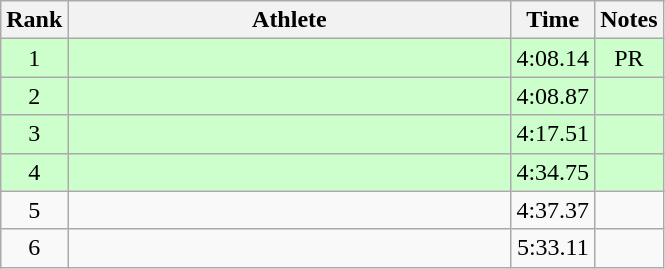<table class="wikitable" style="text-align:center">
<tr>
<th>Rank</th>
<th Style="width:18em">Athlete</th>
<th>Time</th>
<th>Notes</th>
</tr>
<tr style="background:#cfc">
<td>1</td>
<td style="text-align:left"></td>
<td>4:08.14</td>
<td>PR</td>
</tr>
<tr style="background:#cfc">
<td>2</td>
<td style="text-align:left"></td>
<td>4:08.87</td>
<td></td>
</tr>
<tr style="background:#cfc">
<td>3</td>
<td style="text-align:left"></td>
<td>4:17.51</td>
<td></td>
</tr>
<tr style="background:#cfc">
<td>4</td>
<td style="text-align:left"></td>
<td>4:34.75</td>
<td></td>
</tr>
<tr>
<td>5</td>
<td style="text-align:left"></td>
<td>4:37.37</td>
<td></td>
</tr>
<tr>
<td>6</td>
<td style="text-align:left"></td>
<td>5:33.11</td>
<td></td>
</tr>
</table>
